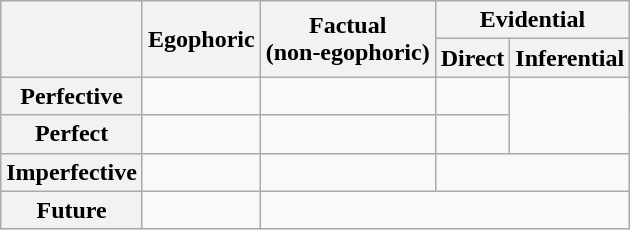<table class="wikitable">
<tr>
<th rowspan="2"></th>
<th rowspan="2">Egophoric</th>
<th rowspan="2">Factual<br>(non-egophoric)</th>
<th colspan="2">Evidential</th>
</tr>
<tr>
<th>Direct</th>
<th>Inferential</th>
</tr>
<tr>
<th>Perfective</th>
<td></td>
<td></td>
<td></td>
<td rowspan="2"></td>
</tr>
<tr>
<th>Perfect</th>
<td></td>
<td></td>
<td></td>
</tr>
<tr>
<th>Imperfective</th>
<td></td>
<td></td>
<td colspan="2"></td>
</tr>
<tr>
<th>Future</th>
<td></td>
<td colspan="3"></td>
</tr>
</table>
